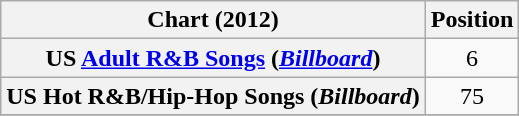<table class="wikitable sortable plainrowheaders">
<tr>
<th align="center">Chart (2012)</th>
<th align="center">Position</th>
</tr>
<tr>
<th scope="row">US <a href='#'>Adult R&B Songs</a> (<em><a href='#'>Billboard</a></em>)</th>
<td align="center">6</td>
</tr>
<tr>
<th scope="row">US Hot R&B/Hip-Hop Songs (<em>Billboard</em>)</th>
<td style="text-align:center;">75</td>
</tr>
<tr>
</tr>
</table>
